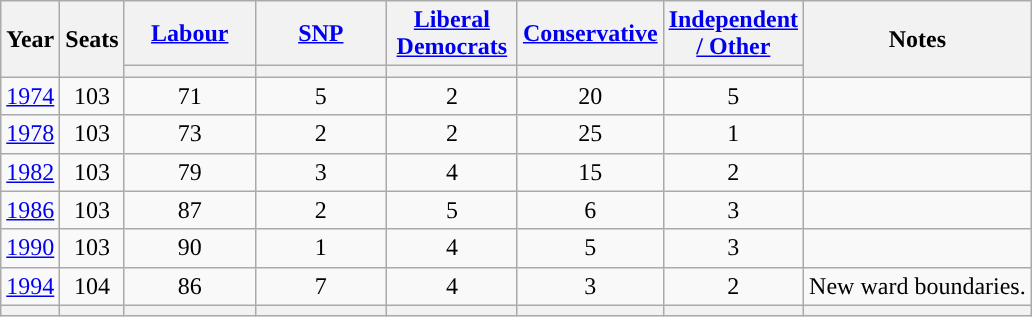<table class="wikitable" style=text-align:center>
<tr>
<th rowspan=2><strong>Year</strong></th>
<th rowspan=2><strong>Seats</strong></th>
<th width="80"><a href='#'><strong>Labour</strong></a></th>
<th width="80"><a href='#'><strong>SNP</strong></a></th>
<th width="80"><a href='#'><strong>Liberal Democrats</strong></a></th>
<th width="80"><strong><a href='#'>Conservative</a></strong></th>
<th width="80"><a href='#'><strong>Independent / Other</strong></a></th>
<th rowspan=2><strong>Notes</strong></th>
</tr>
<tr>
<th style="background-color: "></th>
<th style="background-color: "></th>
<th style="background-color: "></th>
<th style="background-color: "></th>
<th style="background-color: "></th>
</tr>
<tr>
<td><a href='#'>1974</a></td>
<td>103</td>
<td>71</td>
<td>5</td>
<td>2</td>
<td>20</td>
<td>5</td>
<td align=left></td>
</tr>
<tr>
<td><a href='#'>1978</a></td>
<td>103</td>
<td>73</td>
<td>2</td>
<td>2</td>
<td>25</td>
<td>1</td>
<td align=left></td>
</tr>
<tr>
<td><a href='#'>1982</a></td>
<td>103</td>
<td>79</td>
<td>3</td>
<td>4</td>
<td>15</td>
<td>2</td>
<td align=left></td>
</tr>
<tr>
<td><a href='#'>1986</a></td>
<td>103</td>
<td>87</td>
<td>2</td>
<td>5</td>
<td>6</td>
<td>3</td>
<td align=left></td>
</tr>
<tr>
<td><a href='#'>1990</a></td>
<td>103</td>
<td>90</td>
<td>1</td>
<td>4</td>
<td>5</td>
<td>3</td>
<td align=left></td>
</tr>
<tr>
<td><a href='#'>1994</a></td>
<td>104</td>
<td>86</td>
<td>7</td>
<td>4</td>
<td>3</td>
<td>2</td>
<td align=left>New ward boundaries.</td>
</tr>
<tr>
<th></th>
<th></th>
<th style="background-color: "></th>
<th style="background-color: "></th>
<th style="background-color: "></th>
<th style="background-color: "></th>
<th style="background-color: "></th>
<th></th>
</tr>
</table>
